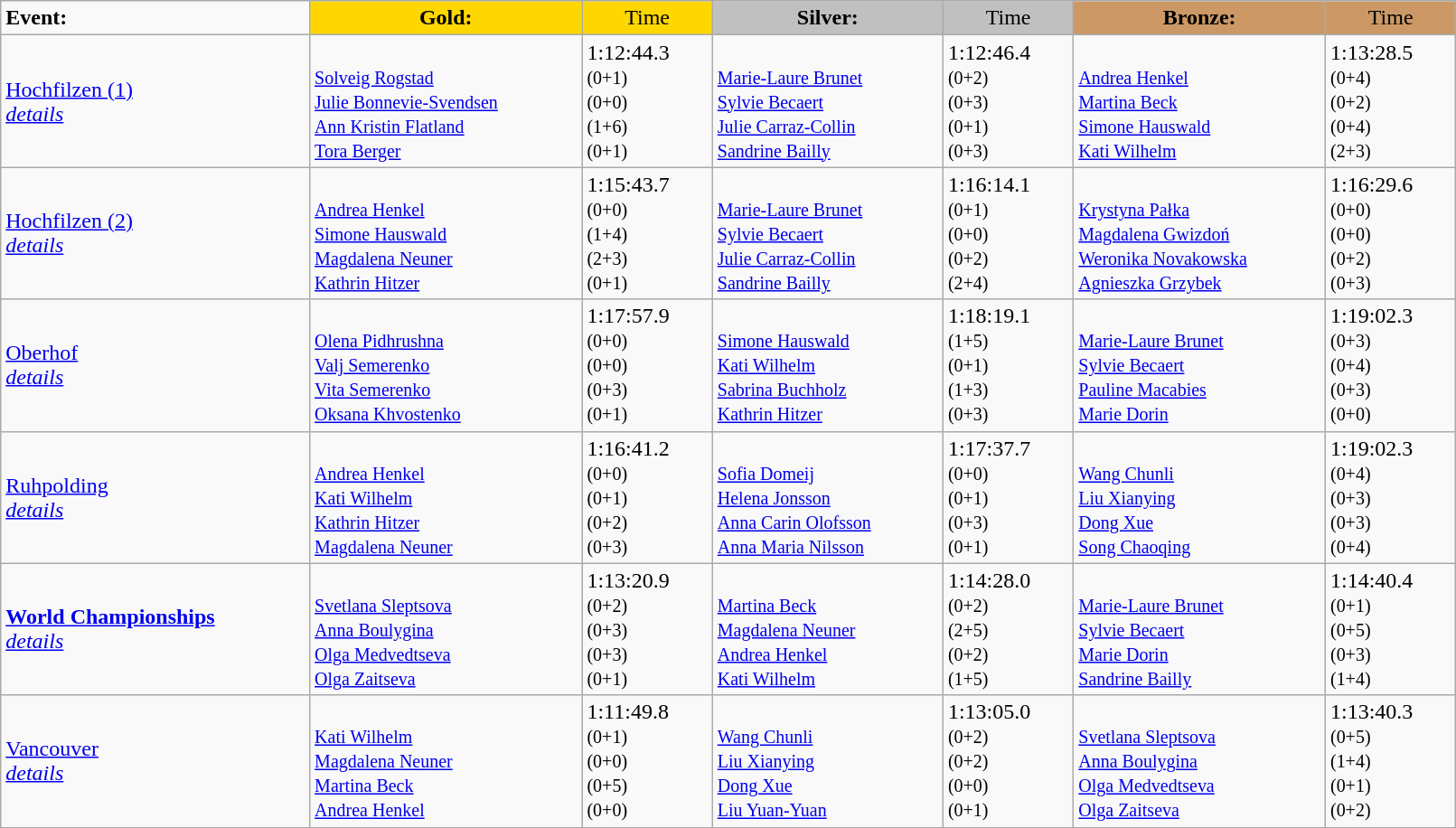<table class="wikitable" width=85%>
<tr>
<td><strong>Event:</strong></td>
<td style="text-align:center;background-color:gold;"><strong>Gold:</strong></td>
<td style="text-align:center;background-color:gold;">Time</td>
<td style="text-align:center;background-color:silver;"><strong>Silver:</strong></td>
<td style="text-align:center;background-color:silver;">Time</td>
<td style="text-align:center;background-color:#CC9966;"><strong>Bronze:</strong></td>
<td style="text-align:center;background-color:#CC9966;">Time</td>
</tr>
<tr>
<td><a href='#'>Hochfilzen (1)</a><br><em><a href='#'>details</a></em></td>
<td><strong></strong><br><small><a href='#'>Solveig Rogstad</a><br><a href='#'>Julie Bonnevie-Svendsen</a><br><a href='#'>Ann Kristin Flatland</a><br><a href='#'>Tora Berger</a></small></td>
<td>1:12:44.3<br><small>(0+1)<br>(0+0)<br>(1+6)<br>(0+1)</small></td>
<td><br><small><a href='#'>Marie-Laure Brunet</a><br><a href='#'>Sylvie Becaert</a><br><a href='#'>Julie Carraz-Collin</a><br><a href='#'>Sandrine Bailly</a></small></td>
<td>1:12:46.4<br><small>(0+2)<br>(0+3)<br>(0+1)<br>(0+3)</small></td>
<td><br><small><a href='#'>Andrea Henkel</a><br><a href='#'>Martina Beck</a><br><a href='#'>Simone Hauswald</a><br><a href='#'>Kati Wilhelm</a></small></td>
<td>1:13:28.5	<br><small>(0+4)<br>(0+2)<br>(0+4)<br>(2+3)</small></td>
</tr>
<tr>
<td><a href='#'>Hochfilzen (2)</a><br><em><a href='#'>details</a></em></td>
<td><strong></strong><br><small><a href='#'>Andrea Henkel</a><br><a href='#'>Simone Hauswald</a><br><a href='#'>Magdalena Neuner</a><br><a href='#'>Kathrin Hitzer</a></small></td>
<td>1:15:43.7<br><small>(0+0)<br>(1+4)<br>(2+3)<br>(0+1)</small></td>
<td><br><small><a href='#'>Marie-Laure Brunet</a><br><a href='#'>Sylvie Becaert</a><br><a href='#'>Julie Carraz-Collin</a><br><a href='#'>Sandrine Bailly</a></small></td>
<td>1:16:14.1<br><small>(0+1)<br>(0+0)<br>(0+2)<br>(2+4)</small></td>
<td><br><small><a href='#'>Krystyna Pałka</a><br><a href='#'>Magdalena Gwizdoń</a><br><a href='#'>Weronika Novakowska</a><br><a href='#'>Agnieszka Grzybek</a></small></td>
<td>1:16:29.6<br><small>(0+0)<br>(0+0)<br>(0+2)<br>(0+3)</small></td>
</tr>
<tr>
<td><a href='#'>Oberhof</a><br><em><a href='#'>details</a></em></td>
<td><strong></strong><br><small><a href='#'>Olena Pidhrushna</a><br><a href='#'>Valj Semerenko</a><br><a href='#'>Vita Semerenko</a><br><a href='#'>Oksana Khvostenko</a></small></td>
<td>1:17:57.9<br><small>(0+0)<br>(0+0)<br>(0+3)<br>(0+1)</small></td>
<td><br><small><a href='#'>Simone Hauswald</a><br><a href='#'>Kati Wilhelm</a><br><a href='#'>Sabrina Buchholz</a><br><a href='#'>Kathrin Hitzer</a></small></td>
<td>1:18:19.1<br><small>(1+5)<br>(0+1)<br>(1+3)<br>(0+3)</small></td>
<td><br><small><a href='#'>Marie-Laure Brunet</a><br><a href='#'>Sylvie Becaert</a><br><a href='#'>Pauline Macabies</a><br><a href='#'>Marie Dorin</a></small></td>
<td>1:19:02.3<br><small>(0+3)<br>(0+4)<br>(0+3)<br>(0+0)</small></td>
</tr>
<tr>
<td><a href='#'>Ruhpolding</a><br><em><a href='#'>details</a></em></td>
<td><strong></strong><br><small><a href='#'>Andrea Henkel</a><br><a href='#'>Kati Wilhelm</a><br><a href='#'>Kathrin Hitzer</a><br><a href='#'>Magdalena Neuner</a></small></td>
<td>1:16:41.2<br><small>(0+0)<br>(0+1)<br>(0+2)<br>(0+3)</small></td>
<td><br><small><a href='#'>Sofia Domeij</a><br><a href='#'>Helena Jonsson</a><br><a href='#'>Anna Carin Olofsson</a><br><a href='#'>Anna Maria Nilsson</a></small></td>
<td>1:17:37.7 <br><small>(0+0)<br>(0+1)<br>(0+3)<br>(0+1)</small></td>
<td><br><small><a href='#'>Wang Chunli</a><br><a href='#'>Liu Xianying</a><br><a href='#'>Dong Xue</a><br><a href='#'>Song Chaoqing</a></small></td>
<td>1:19:02.3<br><small>(0+4)<br>(0+3)<br>(0+3)<br>(0+4)</small></td>
</tr>
<tr>
<td><strong><a href='#'>World Championships</a></strong><br><em><a href='#'>details</a></em></td>
<td><strong></strong><br><small><a href='#'>Svetlana Sleptsova</a><br><a href='#'>Anna Boulygina</a><br><a href='#'>Olga Medvedtseva</a><br><a href='#'>Olga Zaitseva</a></small></td>
<td>1:13:20.9<br><small>(0+2)<br>(0+3)<br>(0+3)<br>(0+1)</small></td>
<td><br><small><a href='#'>Martina Beck</a><br><a href='#'>Magdalena Neuner</a><br><a href='#'>Andrea Henkel</a><br><a href='#'>Kati Wilhelm</a></small></td>
<td>1:14:28.0<br><small>(0+2)<br>(2+5)<br>(0+2)<br>(1+5)</small></td>
<td><br><small><a href='#'>Marie-Laure Brunet</a><br><a href='#'>Sylvie Becaert</a><br><a href='#'>Marie Dorin</a><br><a href='#'>Sandrine Bailly</a></small></td>
<td>1:14:40.4<br><small>(0+1)<br>(0+5)<br>(0+3)<br>(1+4)</small></td>
</tr>
<tr>
<td><a href='#'>Vancouver</a><br><em><a href='#'>details</a></em></td>
<td><strong></strong><br><small><a href='#'>Kati Wilhelm</a><br><a href='#'>Magdalena Neuner</a><br><a href='#'>Martina Beck</a><br><a href='#'>Andrea Henkel</a></small></td>
<td>1:11:49.8<br><small>(0+1)<br>(0+0)<br>(0+5)<br>(0+0)</small></td>
<td><br><small><a href='#'>Wang Chunli</a><br><a href='#'>Liu Xianying</a><br><a href='#'>Dong Xue</a><br><a href='#'>Liu Yuan-Yuan</a></small></td>
<td>1:13:05.0<br><small>(0+2)<br>(0+2)<br>(0+0)<br>(0+1)</small></td>
<td><br><small><a href='#'>Svetlana Sleptsova</a><br><a href='#'>Anna Boulygina</a><br><a href='#'>Olga Medvedtseva</a><br><a href='#'>Olga Zaitseva</a></small></td>
<td>1:13:40.3<br><small>(0+5)<br>(1+4)<br>(0+1)<br>(0+2)</small></td>
</tr>
</table>
